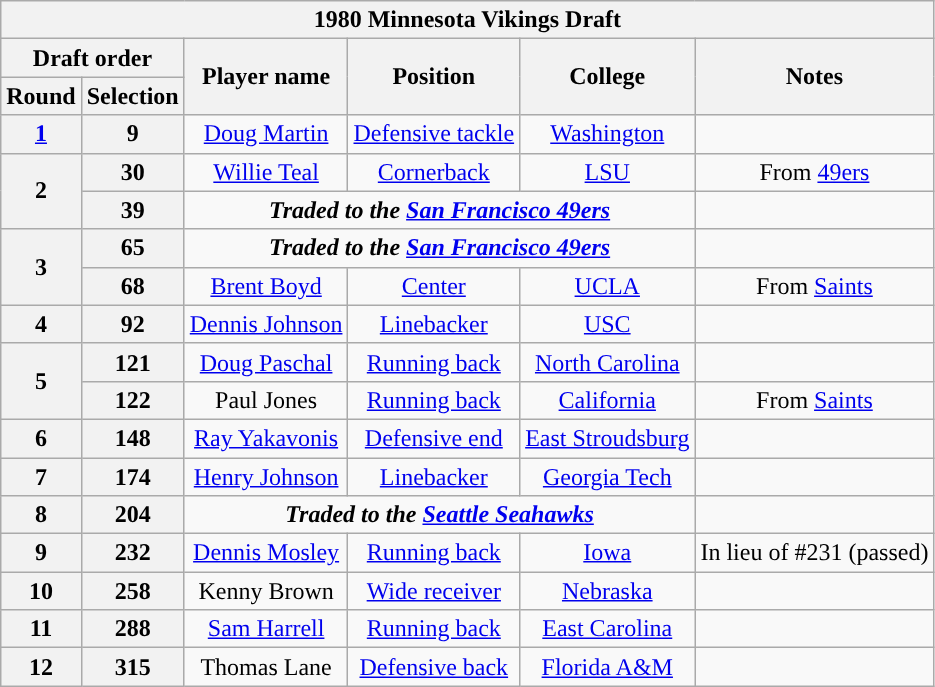<table class="wikitable" style="text-align:center">
<tr>
<th colspan="6">1980 Minnesota Vikings Draft</th>
</tr>
<tr>
<th colspan="2">Draft order</th>
<th rowspan="2">Player name</th>
<th rowspan="2">Position</th>
<th rowspan="2">College</th>
<th rowspan="2">Notes</th>
</tr>
<tr>
<th>Round</th>
<th>Selection</th>
</tr>
<tr>
<th><a href='#'>1</a></th>
<th>9</th>
<td><a href='#'>Doug Martin</a></td>
<td><a href='#'>Defensive tackle</a></td>
<td><a href='#'>Washington</a></td>
<td></td>
</tr>
<tr>
<th rowspan="2">2</th>
<th>30</th>
<td><a href='#'>Willie Teal</a></td>
<td><a href='#'>Cornerback</a></td>
<td><a href='#'>LSU</a></td>
<td>From <a href='#'>49ers</a></td>
</tr>
<tr>
<th>39</th>
<td colspan="3"><strong><em>Traded to the <a href='#'>San Francisco 49ers</a></em></strong></td>
<td></td>
</tr>
<tr>
<th rowspan="2">3</th>
<th>65</th>
<td colspan="3"><strong><em>Traded to the <a href='#'>San Francisco 49ers</a></em></strong></td>
<td></td>
</tr>
<tr>
<th>68</th>
<td><a href='#'>Brent Boyd</a></td>
<td><a href='#'>Center</a></td>
<td><a href='#'>UCLA</a></td>
<td>From <a href='#'>Saints</a></td>
</tr>
<tr>
<th>4</th>
<th>92</th>
<td><a href='#'>Dennis Johnson</a></td>
<td><a href='#'>Linebacker</a></td>
<td><a href='#'>USC</a></td>
<td></td>
</tr>
<tr>
<th rowspan="2">5</th>
<th>121</th>
<td><a href='#'>Doug Paschal</a></td>
<td><a href='#'>Running back</a></td>
<td><a href='#'>North Carolina</a></td>
<td></td>
</tr>
<tr>
<th>122</th>
<td>Paul Jones</td>
<td><a href='#'>Running back</a></td>
<td><a href='#'>California</a></td>
<td>From <a href='#'>Saints</a></td>
</tr>
<tr>
<th>6</th>
<th>148</th>
<td><a href='#'>Ray Yakavonis</a></td>
<td><a href='#'>Defensive end</a></td>
<td><a href='#'>East Stroudsburg</a></td>
<td></td>
</tr>
<tr>
<th>7</th>
<th>174</th>
<td><a href='#'>Henry Johnson</a></td>
<td><a href='#'>Linebacker</a></td>
<td><a href='#'>Georgia Tech</a></td>
<td></td>
</tr>
<tr>
<th>8</th>
<th>204</th>
<td colspan="3"><strong><em>Traded to the <a href='#'>Seattle Seahawks</a></em></strong></td>
<td></td>
</tr>
<tr>
<th>9</th>
<th>232</th>
<td><a href='#'>Dennis Mosley</a></td>
<td><a href='#'>Running back</a></td>
<td><a href='#'>Iowa</a></td>
<td>In lieu of #231 (passed)</td>
</tr>
<tr>
<th>10</th>
<th>258</th>
<td>Kenny Brown</td>
<td><a href='#'>Wide receiver</a></td>
<td><a href='#'>Nebraska</a></td>
<td></td>
</tr>
<tr>
<th>11</th>
<th>288</th>
<td><a href='#'>Sam Harrell</a></td>
<td><a href='#'>Running back</a></td>
<td><a href='#'>East Carolina</a></td>
<td></td>
</tr>
<tr>
<th>12</th>
<th>315</th>
<td>Thomas Lane</td>
<td><a href='#'>Defensive back</a></td>
<td><a href='#'>Florida A&M</a></td>
<td></td>
</tr>
</table>
